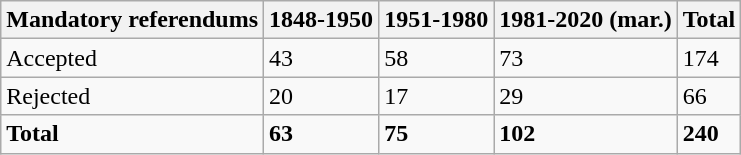<table class="wikitable">
<tr>
<th>Mandatory referendums</th>
<th>1848-1950</th>
<th>1951-1980</th>
<th>1981-2020 (mar.)</th>
<th>Total</th>
</tr>
<tr>
<td>Accepted</td>
<td>43</td>
<td>58</td>
<td>73</td>
<td>174</td>
</tr>
<tr>
<td>Rejected</td>
<td>20</td>
<td>17</td>
<td>29</td>
<td>66</td>
</tr>
<tr>
<td><strong>Total</strong></td>
<td><strong>63</strong></td>
<td><strong>75</strong></td>
<td><strong>102</strong></td>
<td><strong>240</strong></td>
</tr>
</table>
